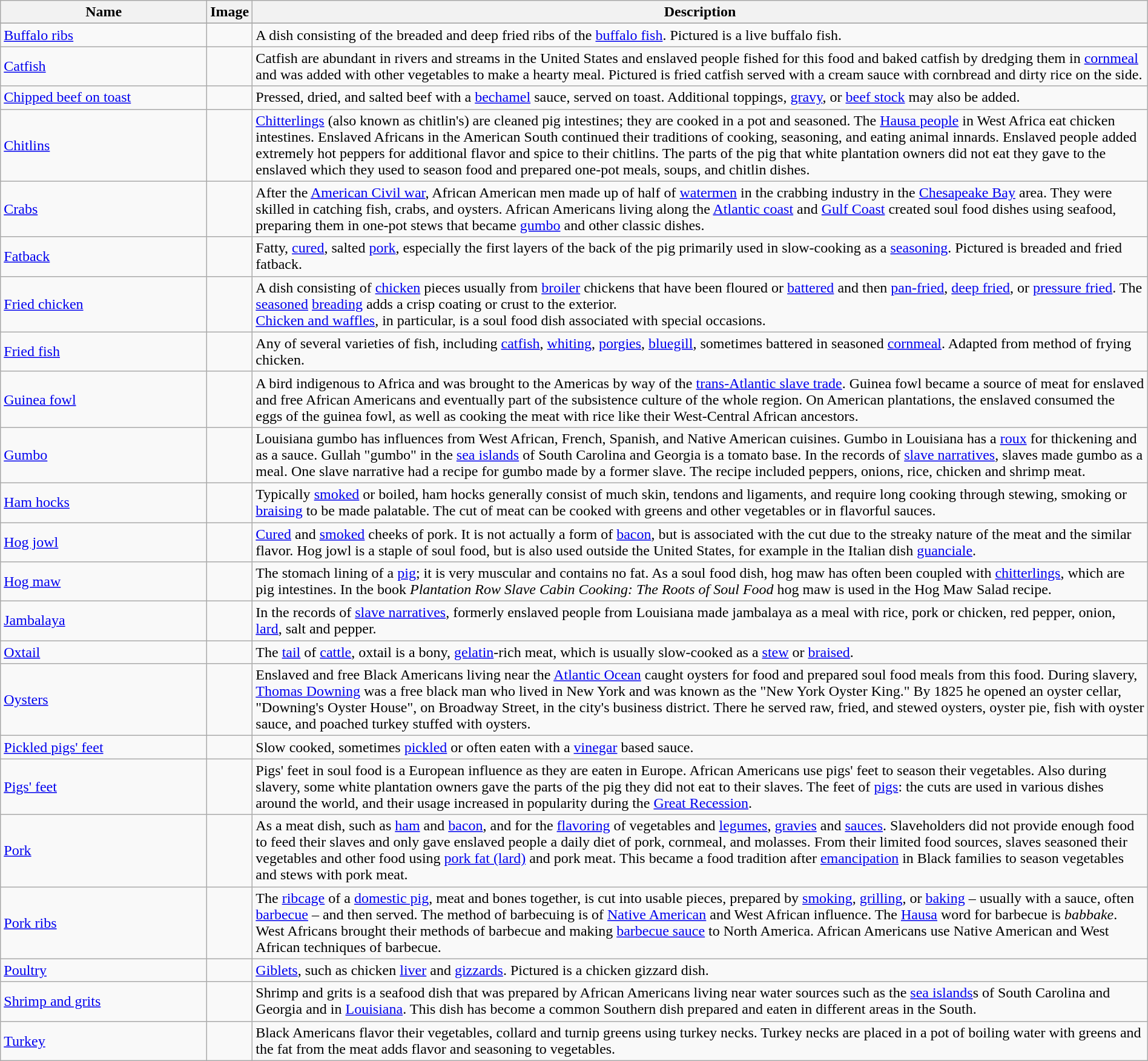<table class="wikitable sortable" width="100%">
<tr>
<th style="width:18%;">Name</th>
<th class="unsortable">Image</th>
<th>Description</th>
</tr>
<tr>
</tr>
<tr>
<td><a href='#'>Buffalo ribs</a></td>
<td></td>
<td>A dish consisting of the breaded and deep fried ribs of the <a href='#'>buffalo fish</a>. Pictured is a live buffalo fish.</td>
</tr>
<tr>
<td><a href='#'>Catfish</a></td>
<td></td>
<td>Catfish are abundant in rivers and streams in the United States and enslaved people fished for this food and baked catfish by dredging them in <a href='#'>cornmeal</a> and was added with other vegetables to make a hearty meal. Pictured is fried catfish served with a cream sauce with cornbread and dirty rice on the side.</td>
</tr>
<tr>
<td><a href='#'>Chipped beef on toast</a></td>
<td></td>
<td>Pressed, dried, and salted beef with a <a href='#'>bechamel</a> sauce, served on toast. Additional toppings, <a href='#'>gravy</a>, or <a href='#'>beef stock</a> may also be added.</td>
</tr>
<tr>
<td><a href='#'>Chitlins</a></td>
<td></td>
<td><a href='#'>Chitterlings</a> (also known as chitlin's) are cleaned pig intestines; they are cooked in a pot and seasoned. The <a href='#'>Hausa people</a> in West Africa eat chicken intestines. Enslaved Africans in the American South continued their traditions of cooking, seasoning, and eating animal innards. Enslaved people added extremely hot peppers for additional flavor and spice to their chitlins. The parts of the pig that white plantation owners did not eat they gave to the enslaved which they used to season food and prepared one-pot meals, soups, and chitlin dishes.</td>
</tr>
<tr>
<td><a href='#'>Crabs</a></td>
<td></td>
<td>After the <a href='#'>American Civil war</a>, African American men made up of half of <a href='#'>watermen</a> in the crabbing industry in the <a href='#'>Chesapeake Bay</a> area. They were skilled in catching fish, crabs, and oysters. African Americans living along the <a href='#'>Atlantic coast</a> and <a href='#'>Gulf Coast</a> created soul food dishes using seafood, preparing them in one-pot stews that became <a href='#'>gumbo</a> and other classic dishes.</td>
</tr>
<tr>
<td><a href='#'>Fatback</a></td>
<td></td>
<td>Fatty, <a href='#'>cured</a>, salted <a href='#'>pork</a>, especially the first layers of the back of the pig primarily used in slow-cooking as a <a href='#'>seasoning</a>. Pictured is breaded and fried fatback.</td>
</tr>
<tr>
<td><a href='#'>Fried chicken</a></td>
<td></td>
<td>A dish consisting of <a href='#'>chicken</a> pieces usually from <a href='#'>broiler</a> chickens that have been floured or <a href='#'>battered</a> and then <a href='#'>pan-fried</a>, <a href='#'>deep fried</a>, or <a href='#'>pressure fried</a>. The <a href='#'>seasoned</a> <a href='#'>breading</a> adds a crisp coating or crust to the exterior.<br><a href='#'>Chicken and waffles</a>, in particular, is a soul food dish associated with special occasions.</td>
</tr>
<tr>
<td><a href='#'>Fried fish</a></td>
<td></td>
<td>Any of several varieties of fish, including <a href='#'>catfish</a>,  <a href='#'>whiting</a>, <a href='#'>porgies</a>, <a href='#'>bluegill</a>, sometimes battered in seasoned <a href='#'>cornmeal</a>. Adapted from method of frying chicken.</td>
</tr>
<tr>
<td><a href='#'>Guinea fowl</a></td>
<td></td>
<td>A bird indigenous to Africa and was brought to the Americas by way of the <a href='#'>trans-Atlantic slave trade</a>. Guinea fowl became a source of meat for enslaved and free African Americans and eventually part of the subsistence culture of the whole region. On American plantations, the enslaved consumed the eggs of the guinea fowl, as well as cooking the meat with rice like their West-Central African ancestors.</td>
</tr>
<tr>
<td><a href='#'>Gumbo</a></td>
<td></td>
<td>Louisiana gumbo has influences from West African, French, Spanish, and Native American cuisines. Gumbo in Louisiana has a <a href='#'>roux</a> for thickening and as a sauce. Gullah "gumbo" in the <a href='#'>sea islands</a> of South Carolina and Georgia is a tomato base. In the records of <a href='#'>slave narratives</a>, slaves made gumbo as a meal. One slave narrative had a recipe for gumbo made by a former slave. The recipe included peppers, onions, rice, chicken and shrimp meat.</td>
</tr>
<tr>
<td><a href='#'>Ham hocks</a> </td>
<td></td>
<td>Typically <a href='#'>smoked</a> or boiled, ham hocks generally consist of much skin, tendons and ligaments, and require long cooking through stewing, smoking or <a href='#'>braising</a> to be made palatable. The cut of meat can be cooked with greens and other vegetables or in flavorful sauces.</td>
</tr>
<tr>
<td><a href='#'>Hog jowl</a></td>
<td></td>
<td><a href='#'>Cured</a> and <a href='#'>smoked</a> cheeks of pork.  It is not actually a form of <a href='#'>bacon</a>, but is associated with the cut due to the streaky nature of the meat and the similar flavor. Hog jowl is a staple of soul food, but is also used outside the United States, for example in the Italian dish <a href='#'>guanciale</a>.</td>
</tr>
<tr>
<td><a href='#'>Hog maw</a></td>
<td></td>
<td>The stomach lining of a <a href='#'>pig</a>; it is very muscular and contains no fat. As a soul food dish, hog maw has often been coupled with <a href='#'>chitterlings</a>, which are pig intestines. In the book <em>Plantation Row Slave Cabin Cooking: The Roots of Soul Food</em> hog maw is used in the Hog Maw Salad recipe.</td>
</tr>
<tr>
<td><a href='#'>Jambalaya</a></td>
<td></td>
<td>In the records of <a href='#'>slave narratives</a>, formerly enslaved people from Louisiana made jambalaya as a meal with rice, pork or chicken, red pepper, onion, <a href='#'>lard</a>, salt and pepper.</td>
</tr>
<tr>
<td><a href='#'>Oxtail</a></td>
<td></td>
<td>The <a href='#'>tail</a> of <a href='#'>cattle</a>, oxtail is a bony, <a href='#'>gelatin</a>-rich meat, which is usually slow-cooked as a <a href='#'>stew</a> or <a href='#'>braised</a>.</td>
</tr>
<tr>
<td><a href='#'>Oysters</a></td>
<td></td>
<td>Enslaved and free Black Americans living near the <a href='#'>Atlantic Ocean</a> caught oysters for food and prepared soul food meals from this food. During slavery, <a href='#'>Thomas Downing</a> was a free black man who lived in New York and was known as the "New York Oyster King." By 1825 he opened an oyster cellar, "Downing's Oyster House", on Broadway Street, in the city's business district. There he served raw, fried, and stewed oysters, oyster pie, fish with oyster sauce, and poached turkey stuffed with oysters.</td>
</tr>
<tr>
<td><a href='#'>Pickled pigs' feet</a></td>
<td></td>
<td>Slow cooked, sometimes <a href='#'>pickled</a> or often eaten with a <a href='#'>vinegar</a> based sauce.</td>
</tr>
<tr>
<td><a href='#'>Pigs' feet</a></td>
<td></td>
<td>Pigs' feet in soul food is a European influence as they are eaten in Europe. African Americans use pigs' feet to season their vegetables. Also during slavery, some white plantation owners gave the parts of the pig they did not eat to their slaves. The feet of <a href='#'>pigs</a>: the cuts are used in various dishes around the world, and their usage increased in popularity during the <a href='#'>Great Recession</a>.</td>
</tr>
<tr>
<td><a href='#'>Pork</a></td>
<td></td>
<td>As a meat dish, such as <a href='#'>ham</a> and <a href='#'>bacon</a>,  and for the <a href='#'>flavoring</a> of vegetables and <a href='#'>legumes</a>, <a href='#'>gravies</a> and <a href='#'>sauces</a>. Slaveholders did not provide enough food to feed their slaves and only gave enslaved people a daily diet of pork, cornmeal, and molasses. From their limited food sources, slaves seasoned their vegetables and other food using <a href='#'>pork fat (lard)</a> and pork meat. This became a food tradition after <a href='#'>emancipation</a> in Black families to season vegetables and stews with pork meat.</td>
</tr>
<tr>
<td><a href='#'>Pork ribs</a></td>
<td></td>
<td>The <a href='#'>ribcage</a> of a <a href='#'>domestic pig</a>, meat and bones together, is cut into usable pieces, prepared by <a href='#'>smoking</a>, <a href='#'>grilling</a>, or <a href='#'>baking</a> – usually with a sauce, often <a href='#'>barbecue</a> – and then served. The method of barbecuing is of <a href='#'>Native American</a> and West African influence. The <a href='#'>Hausa</a> word for barbecue is <em>babbake</em>. West Africans brought their methods of barbecue and making <a href='#'>barbecue sauce</a> to North America. African Americans use Native American and West African techniques of barbecue.</td>
</tr>
<tr>
<td><a href='#'>Poultry</a></td>
<td></td>
<td><a href='#'>Giblets</a>, such as chicken <a href='#'>liver</a> and <a href='#'>gizzards</a>. Pictured is a chicken gizzard dish.</td>
</tr>
<tr>
<td><a href='#'>Shrimp and grits</a></td>
<td></td>
<td>Shrimp and grits is a seafood dish that was prepared by African Americans living near water sources such as the <a href='#'>sea islands</a>s of South Carolina and Georgia and in <a href='#'>Louisiana</a>. This dish has become a common Southern dish prepared and eaten in different areas in the South.</td>
</tr>
<tr>
<td><a href='#'>Turkey</a></td>
<td></td>
<td>Black Americans flavor their vegetables, collard and turnip greens using turkey necks. Turkey necks are placed in a pot of boiling water with greens and the fat from the meat adds flavor and seasoning to vegetables.</td>
</tr>
</table>
